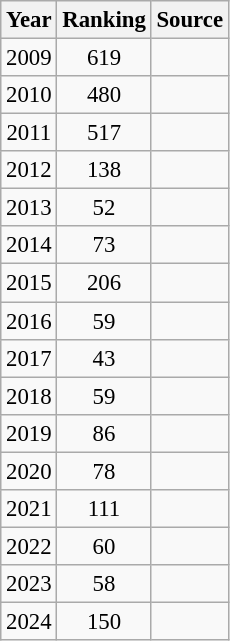<table class="wikitable" style="text-align:center; font-size: 95%;">
<tr>
<th>Year</th>
<th>Ranking</th>
<th>Source</th>
</tr>
<tr>
<td>2009</td>
<td>619</td>
<td></td>
</tr>
<tr>
<td>2010</td>
<td>480</td>
<td></td>
</tr>
<tr>
<td>2011</td>
<td>517</td>
<td></td>
</tr>
<tr>
<td>2012</td>
<td>138</td>
<td></td>
</tr>
<tr>
<td>2013</td>
<td>52</td>
<td></td>
</tr>
<tr>
<td>2014</td>
<td>73</td>
<td></td>
</tr>
<tr>
<td>2015</td>
<td>206</td>
<td></td>
</tr>
<tr>
<td>2016</td>
<td>59</td>
<td></td>
</tr>
<tr>
<td>2017</td>
<td>43</td>
<td></td>
</tr>
<tr>
<td>2018</td>
<td>59</td>
<td></td>
</tr>
<tr>
<td>2019</td>
<td>86</td>
<td></td>
</tr>
<tr>
<td>2020</td>
<td>78</td>
<td></td>
</tr>
<tr>
<td>2021</td>
<td>111</td>
<td></td>
</tr>
<tr>
<td>2022</td>
<td>60</td>
<td></td>
</tr>
<tr>
<td>2023</td>
<td>58</td>
<td></td>
</tr>
<tr>
<td>2024</td>
<td>150</td>
<td></td>
</tr>
</table>
